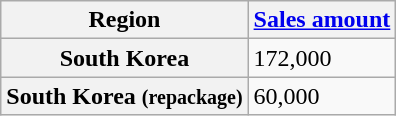<table class="wikitable sortable plainrowheaders">
<tr>
<th scope="col">Region</th>
<th scope="col"><a href='#'>Sales amount</a></th>
</tr>
<tr>
<th scope="row">South Korea</th>
<td>172,000</td>
</tr>
<tr>
<th scope="row">South Korea <small>(repackage)</small></th>
<td>60,000</td>
</tr>
</table>
